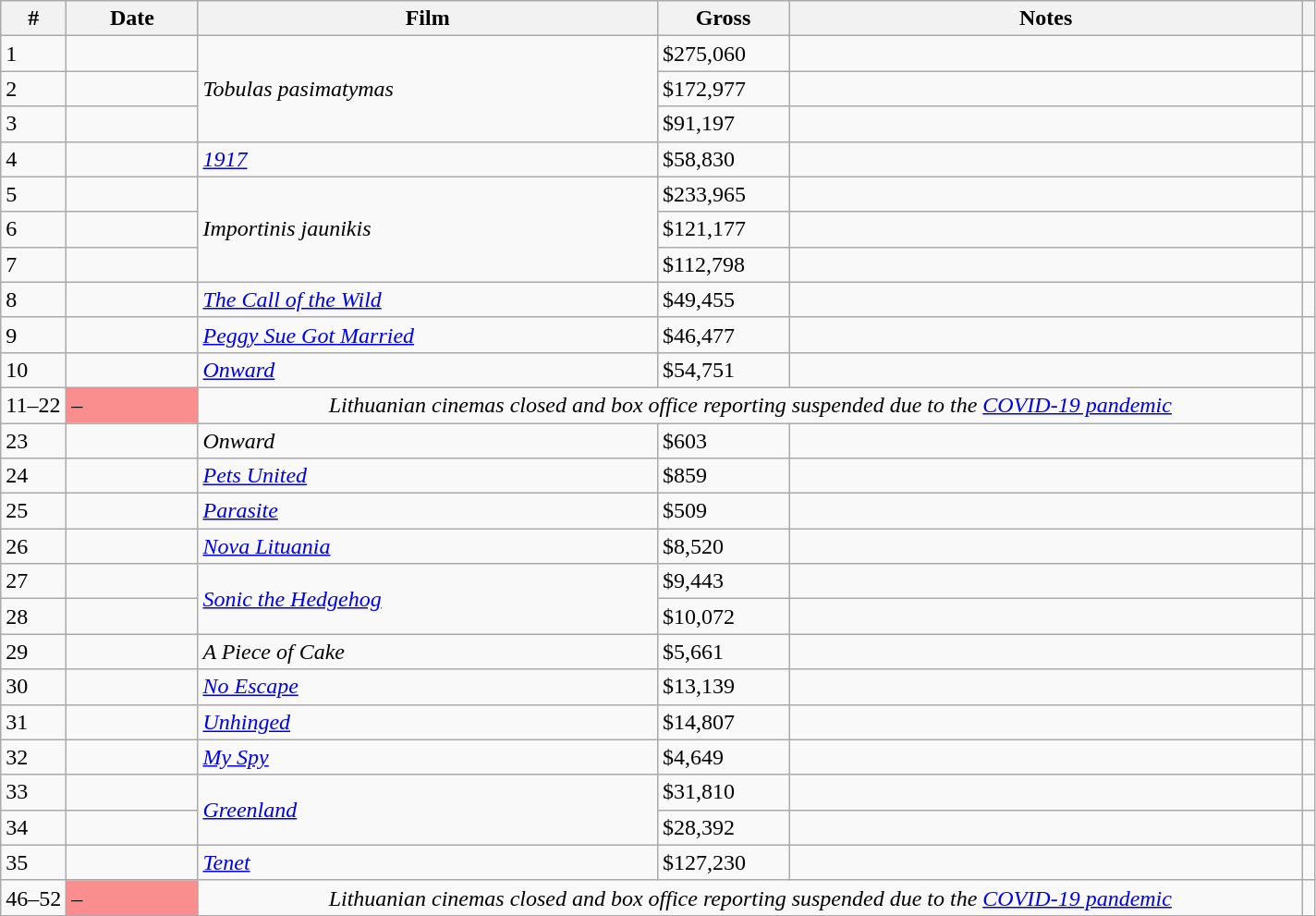<table class="wikitable sortable">
<tr>
<th width="5%">#</th>
<th width="10%">Date</th>
<th width="35%">Film</th>
<th width="10%">Gross</th>
<th>Notes</th>
<th></th>
</tr>
<tr>
<td>1</td>
<td></td>
<td rowspan="3"><em>Tobulas pasimatymas</em></td>
<td>$275,060</td>
<td></td>
<td></td>
</tr>
<tr>
<td>2</td>
<td></td>
<td>$172,977</td>
<td></td>
<td></td>
</tr>
<tr>
<td>3</td>
<td></td>
<td>$91,197</td>
<td></td>
<td></td>
</tr>
<tr>
<td>4</td>
<td></td>
<td><em><a href='#'>1917</a></em></td>
<td>$58,830</td>
<td></td>
<td></td>
</tr>
<tr>
<td>5</td>
<td></td>
<td rowspan="3"><em>Importinis jaunikis</em></td>
<td>$233,965</td>
<td></td>
<td></td>
</tr>
<tr>
<td>6</td>
<td></td>
<td>$121,177</td>
<td></td>
<td></td>
</tr>
<tr>
<td>7</td>
<td></td>
<td>$112,798</td>
<td></td>
<td></td>
</tr>
<tr>
<td>8</td>
<td></td>
<td><em><a href='#'>The Call of the Wild</a></em></td>
<td>$49,455</td>
<td></td>
<td></td>
</tr>
<tr>
<td>9</td>
<td></td>
<td><em><a href='#'>Peggy Sue Got Married</a></em></td>
<td>$46,477</td>
<td></td>
<td></td>
</tr>
<tr>
<td>10</td>
<td></td>
<td><em><a href='#'>Onward</a></em></td>
<td>$54,751</td>
<td></td>
<td></td>
</tr>
<tr>
<td>11–22</td>
<td style="background: #fa8e8e;"> – </td>
<td align="center" colspan="3"><em>Lithuanian cinemas closed and box office reporting suspended due to the <a href='#'>COVID-19 pandemic</a></em></td>
</tr>
<tr>
<td>23</td>
<td></td>
<td><em>Onward</em></td>
<td>$603</td>
<td></td>
<td></td>
</tr>
<tr>
<td>24</td>
<td></td>
<td><em><a href='#'>Pets United</a></em></td>
<td>$859</td>
<td></td>
<td></td>
</tr>
<tr>
<td>25</td>
<td></td>
<td><em><a href='#'>Parasite</a></em></td>
<td>$509</td>
<td></td>
<td></td>
</tr>
<tr>
<td>26</td>
<td></td>
<td><em><a href='#'>Nova Lituania</a></em></td>
<td>$8,520</td>
<td></td>
<td></td>
</tr>
<tr>
<td>27</td>
<td></td>
<td rowspan="2"><em><a href='#'>Sonic the Hedgehog</a></em></td>
<td>$9,443</td>
<td></td>
<td></td>
</tr>
<tr>
<td>28</td>
<td></td>
<td>$10,072</td>
<td></td>
<td></td>
</tr>
<tr>
<td>29</td>
<td></td>
<td><em>A Piece of Cake</em></td>
<td>$5,661</td>
<td></td>
<td></td>
</tr>
<tr>
<td>30</td>
<td></td>
<td><em><a href='#'>No Escape</a></em></td>
<td>$13,139</td>
<td></td>
<td></td>
</tr>
<tr>
<td>31</td>
<td></td>
<td><em><a href='#'>Unhinged</a></em></td>
<td>$14,807</td>
<td></td>
<td></td>
</tr>
<tr>
<td>32</td>
<td></td>
<td><em><a href='#'>My Spy</a></em></td>
<td>$4,649</td>
<td></td>
<td></td>
</tr>
<tr>
<td>33</td>
<td></td>
<td rowspan="2"><em><a href='#'>Greenland</a></em></td>
<td>$31,810</td>
<td></td>
<td></td>
</tr>
<tr>
<td>34</td>
<td></td>
<td>$28,392</td>
<td></td>
<td></td>
</tr>
<tr>
<td>35</td>
<td></td>
<td><em><a href='#'>Tenet</a></em></td>
<td>$127,230</td>
<td></td>
<td></td>
</tr>
<tr>
<td>46–52</td>
<td style="background: #fa8e8e;"> – </td>
<td align="center" colspan="3"><em>Lithuanian cinemas closed and box office reporting suspended due to the <a href='#'>COVID-19 pandemic</a></em></td>
</tr>
<tr>
</tr>
</table>
